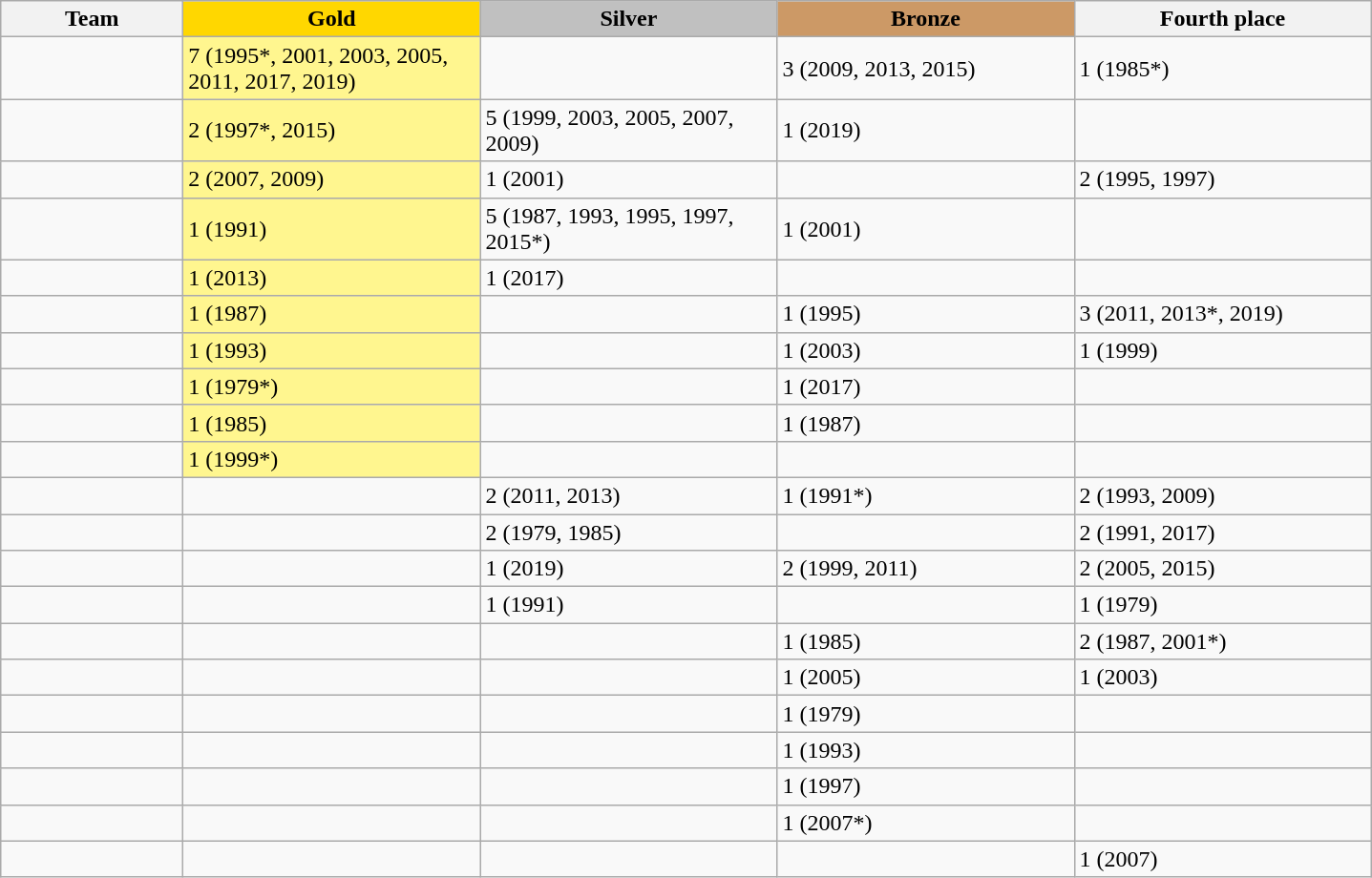<table class=wikitable>
<tr>
<th width=120px>Team</th>
<th style="background:#FFD700" width=200px>Gold</th>
<th style="background:#C0C0C0" width=200px>Silver</th>
<th style="background:#cc9966" width=200px>Bronze</th>
<th width=200px>Fourth place</th>
</tr>
<tr>
<td><strong></strong></td>
<td style=background:#FFF68F>7 (1995*, 2001, 2003, 2005, 2011, 2017, 2019)</td>
<td></td>
<td>3 (2009, 2013, 2015)</td>
<td>1 (1985*)</td>
</tr>
<tr>
<td></td>
<td style=background:#FFF68F>2 (1997*, 2015)</td>
<td>5 (1999, 2003, 2005, 2007, 2009)</td>
<td>1 (2019)</td>
<td></td>
</tr>
<tr>
<td></td>
<td style=background:#FFF68F>2 (2007, 2009)</td>
<td>1 (2001)</td>
<td></td>
<td>2 (1995, 1997)</td>
</tr>
<tr>
<td></td>
<td style=background:#FFF68F>1 (1991)</td>
<td>5 (1987, 1993, 1995, 1997, 2015*)</td>
<td>1 (2001)</td>
<td></td>
</tr>
<tr>
<td></td>
<td style=background:#FFF68F>1 (2013)</td>
<td>1 (2017)</td>
<td></td>
<td></td>
</tr>
<tr>
<td></td>
<td style=background:#FFF68F>1 (1987)</td>
<td></td>
<td>1 (1995)</td>
<td>3 (2011, 2013*, 2019)</td>
</tr>
<tr>
<td></td>
<td style=background:#FFF68F>1 (1993)</td>
<td></td>
<td>1 (2003)</td>
<td>1 (1999)</td>
</tr>
<tr>
<td></td>
<td style=background:#FFF68F>1 (1979*)</td>
<td></td>
<td>1 (2017)</td>
<td></td>
</tr>
<tr>
<td></td>
<td style=background:#FFF68F>1 (1985)</td>
<td></td>
<td>1 (1987)</td>
<td></td>
</tr>
<tr>
<td></td>
<td style=background:#FFF68F>1 (1999*)</td>
<td></td>
<td></td>
<td></td>
</tr>
<tr>
<td></td>
<td></td>
<td>2 (2011, 2013)</td>
<td>1 (1991*)</td>
<td>2 (1993, 2009)</td>
</tr>
<tr>
<td></td>
<td></td>
<td>2 (1979, 1985)</td>
<td></td>
<td>2 (1991, 2017)</td>
</tr>
<tr>
<td></td>
<td></td>
<td>1 (2019)</td>
<td>2 (1999, 2011)</td>
<td>2 (2005, 2015)</td>
</tr>
<tr>
<td></td>
<td></td>
<td>1 (1991)</td>
<td></td>
<td>1 (1979)</td>
</tr>
<tr>
<td></td>
<td></td>
<td></td>
<td>1 (1985)</td>
<td>2 (1987, 2001*)</td>
</tr>
<tr>
<td></td>
<td></td>
<td></td>
<td>1 (2005)</td>
<td>1 (2003)</td>
</tr>
<tr>
<td></td>
<td></td>
<td></td>
<td>1 (1979)</td>
<td></td>
</tr>
<tr>
<td></td>
<td></td>
<td></td>
<td>1 (1993)</td>
<td></td>
</tr>
<tr>
<td></td>
<td></td>
<td></td>
<td>1 (1997)</td>
<td></td>
</tr>
<tr>
<td></td>
<td></td>
<td></td>
<td>1 (2007*)</td>
<td></td>
</tr>
<tr>
<td></td>
<td></td>
<td></td>
<td></td>
<td>1 (2007)</td>
</tr>
</table>
